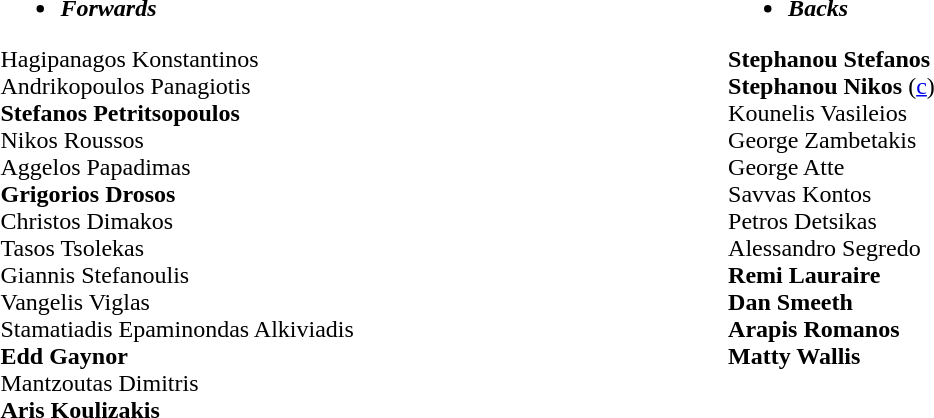<table class="toccolours" width="750" style="border-collapse: collapse;">
<tr>
<td valign="top"><br><ul><li><strong><em>Forwards</em></strong></li></ul> Hagipanagos Konstantinos  <br>
 Andrikopoulos Panagiotis <br>
 <strong>Stefanos Petritsopoulos</strong> <br>
 Nikos Roussos<br>
 Aggelos Papadimas<br>
 <strong>Grigorios Drosos</strong><br>
 Christos Dimakos<br>
 Tasos Tsolekas<br>
 Giannis Stefanoulis <br>
 Vangelis Viglas<br>
 Stamatiadis Epaminondas Alkiviadis <br>
 <strong>Edd Gaynor</strong><br>
 Mantzoutas Dimitris <br>
 <strong>Aris Koulizakis</strong></td>
<td width="33"> </td>
<td valign="top"><br><ul><li><strong><em>Backs</em></strong></li></ul> <strong>Stephanou Stefanos</strong> <br>
 <strong>Stephanou Nikos</strong> (<a href='#'>c</a>) <br>
 Kounelis Vasileios <br>
 George Zambetakis<br>
 George Atte<br>
 Savvas Kontos<br>
 Petros Detsikas <br>
 Alessandro Segredo <br>
 <strong>Remi Lauraire</strong><br>
 <strong>Dan Smeeth</strong><br>
 <strong>Arapis Romanos</strong> <br>
 <strong>Matty Wallis</strong><br></td>
</tr>
</table>
